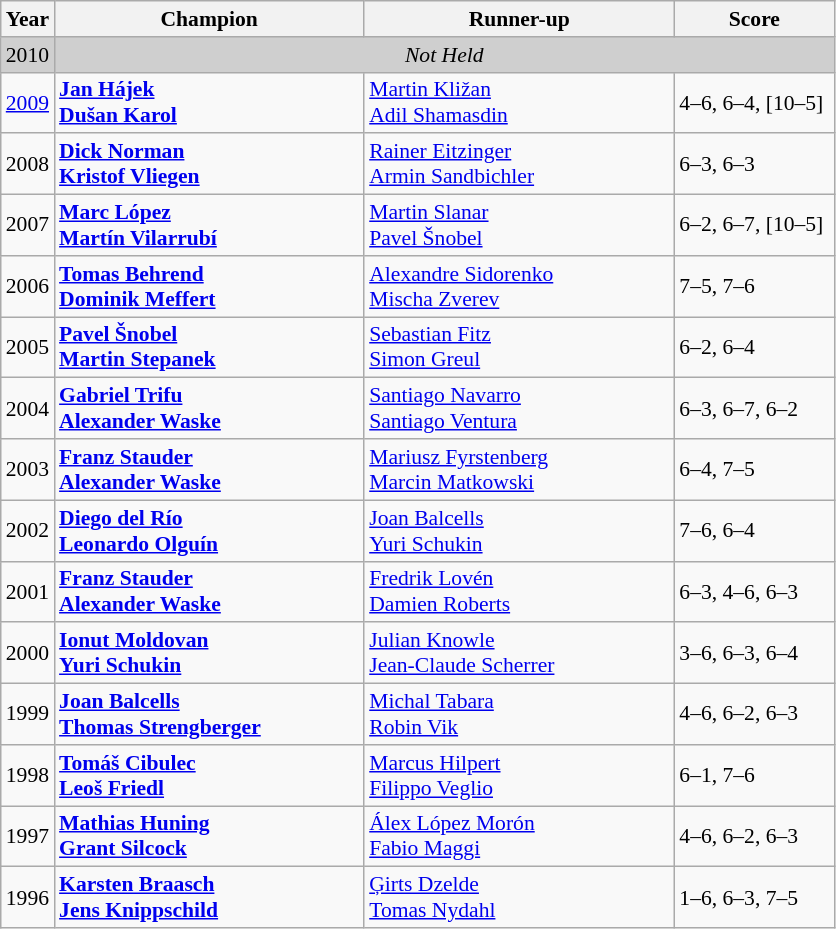<table class="wikitable" style="font-size:90%">
<tr>
<th>Year</th>
<th width="200">Champion</th>
<th width="200">Runner-up</th>
<th width="100">Score</th>
</tr>
<tr>
<td style="background:#cfcfcf">2010</td>
<td colspan=3 align=center style="background:#cfcfcf"><em>Not Held</em></td>
</tr>
<tr>
<td><a href='#'>2009</a></td>
<td> <strong><a href='#'>Jan Hájek</a></strong> <br>  <strong><a href='#'>Dušan Karol</a></strong></td>
<td> <a href='#'>Martin Kližan</a> <br>  <a href='#'>Adil Shamasdin</a></td>
<td>4–6, 6–4, [10–5]</td>
</tr>
<tr>
<td>2008</td>
<td> <strong><a href='#'>Dick Norman</a></strong> <br>  <strong><a href='#'>Kristof Vliegen</a></strong></td>
<td> <a href='#'>Rainer Eitzinger</a> <br>  <a href='#'>Armin Sandbichler</a></td>
<td>6–3, 6–3</td>
</tr>
<tr>
<td>2007</td>
<td> <strong><a href='#'>Marc López</a></strong> <br>  <strong><a href='#'>Martín Vilarrubí</a></strong></td>
<td> <a href='#'>Martin Slanar</a> <br>  <a href='#'>Pavel Šnobel</a></td>
<td>6–2, 6–7, [10–5]</td>
</tr>
<tr>
<td>2006</td>
<td> <strong><a href='#'>Tomas Behrend</a></strong> <br>  <strong><a href='#'>Dominik Meffert</a></strong></td>
<td> <a href='#'>Alexandre Sidorenko</a> <br>  <a href='#'>Mischa Zverev</a></td>
<td>7–5, 7–6</td>
</tr>
<tr>
<td>2005</td>
<td> <strong><a href='#'>Pavel Šnobel</a></strong> <br>  <strong><a href='#'>Martin Stepanek</a></strong></td>
<td> <a href='#'>Sebastian Fitz</a> <br>  <a href='#'>Simon Greul</a></td>
<td>6–2, 6–4</td>
</tr>
<tr>
<td>2004</td>
<td> <strong><a href='#'>Gabriel Trifu</a></strong> <br>  <strong><a href='#'>Alexander Waske</a></strong></td>
<td> <a href='#'>Santiago Navarro</a> <br>  <a href='#'>Santiago Ventura</a></td>
<td>6–3, 6–7, 6–2</td>
</tr>
<tr>
<td>2003</td>
<td> <strong><a href='#'>Franz Stauder</a></strong> <br>  <strong><a href='#'>Alexander Waske</a></strong></td>
<td> <a href='#'>Mariusz Fyrstenberg</a> <br>  <a href='#'>Marcin Matkowski</a></td>
<td>6–4, 7–5</td>
</tr>
<tr>
<td>2002</td>
<td> <strong><a href='#'>Diego del Río</a></strong> <br>  <strong><a href='#'>Leonardo Olguín</a></strong></td>
<td> <a href='#'>Joan Balcells</a> <br>  <a href='#'>Yuri Schukin</a></td>
<td>7–6, 6–4</td>
</tr>
<tr>
<td>2001</td>
<td> <strong><a href='#'>Franz Stauder</a></strong> <br>  <strong><a href='#'>Alexander Waske</a></strong></td>
<td> <a href='#'>Fredrik Lovén</a> <br>  <a href='#'>Damien Roberts</a></td>
<td>6–3, 4–6, 6–3</td>
</tr>
<tr>
<td>2000</td>
<td> <strong><a href='#'>Ionut Moldovan</a></strong> <br>  <strong><a href='#'>Yuri Schukin</a></strong></td>
<td> <a href='#'>Julian Knowle</a> <br>  <a href='#'>Jean-Claude Scherrer</a></td>
<td>3–6, 6–3, 6–4</td>
</tr>
<tr>
<td>1999</td>
<td> <strong><a href='#'>Joan Balcells</a></strong> <br>  <strong><a href='#'>Thomas Strengberger</a></strong></td>
<td> <a href='#'>Michal Tabara</a> <br>  <a href='#'>Robin Vik</a></td>
<td>4–6, 6–2, 6–3</td>
</tr>
<tr>
<td>1998</td>
<td> <strong><a href='#'>Tomáš Cibulec</a></strong> <br>  <strong><a href='#'>Leoš Friedl</a></strong></td>
<td> <a href='#'>Marcus Hilpert</a> <br>  <a href='#'>Filippo Veglio</a></td>
<td>6–1, 7–6</td>
</tr>
<tr>
<td>1997</td>
<td> <strong><a href='#'>Mathias Huning</a></strong> <br>  <strong><a href='#'>Grant Silcock</a></strong></td>
<td> <a href='#'>Álex López Morón</a> <br>  <a href='#'>Fabio Maggi</a></td>
<td>4–6, 6–2, 6–3</td>
</tr>
<tr>
<td>1996</td>
<td> <strong><a href='#'>Karsten Braasch</a></strong> <br>  <strong><a href='#'>Jens Knippschild</a></strong></td>
<td> <a href='#'>Ģirts Dzelde</a> <br>  <a href='#'>Tomas Nydahl</a></td>
<td>1–6, 6–3, 7–5</td>
</tr>
</table>
